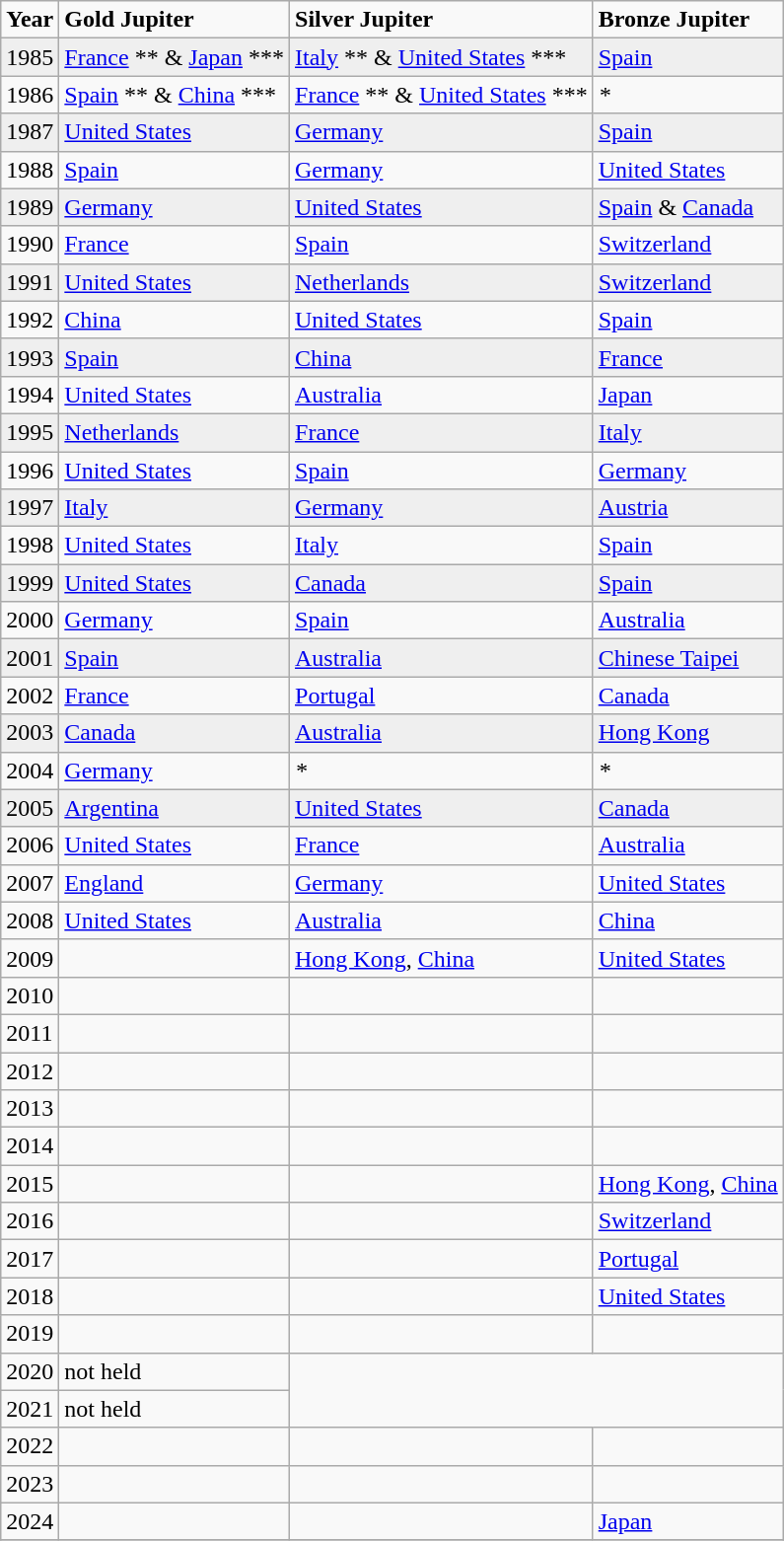<table class=wikitable>
<tr>
<td><strong>Year</strong></td>
<td><strong>Gold Jupiter</strong></td>
<td><strong>Silver Jupiter</strong></td>
<td><strong>Bronze Jupiter</strong></td>
</tr>
<tr style="background:#efefef;">
<td>1985</td>
<td> <a href='#'>France</a> ** &  <a href='#'>Japan</a> ***</td>
<td> <a href='#'>Italy</a> ** &  <a href='#'>United States</a> ***</td>
<td> <a href='#'>Spain</a></td>
</tr>
<tr>
<td>1986</td>
<td> <a href='#'>Spain</a> ** &  <a href='#'>China</a> ***</td>
<td> <a href='#'>France</a> ** &  <a href='#'>United States</a> ***</td>
<td><em>*</em></td>
</tr>
<tr style="background:#efefef;">
<td>1987</td>
<td> <a href='#'>United States</a></td>
<td> <a href='#'>Germany</a></td>
<td> <a href='#'>Spain</a></td>
</tr>
<tr>
<td>1988</td>
<td> <a href='#'>Spain</a></td>
<td> <a href='#'>Germany</a></td>
<td> <a href='#'>United States</a></td>
</tr>
<tr style="background:#efefef;">
<td>1989</td>
<td> <a href='#'>Germany</a></td>
<td> <a href='#'>United States</a></td>
<td> <a href='#'>Spain</a> &  <a href='#'>Canada</a></td>
</tr>
<tr>
<td>1990</td>
<td> <a href='#'>France</a></td>
<td> <a href='#'>Spain</a></td>
<td> <a href='#'>Switzerland</a></td>
</tr>
<tr style="background:#efefef;">
<td>1991</td>
<td> <a href='#'>United States</a></td>
<td> <a href='#'>Netherlands</a></td>
<td> <a href='#'>Switzerland</a></td>
</tr>
<tr>
<td>1992</td>
<td> <a href='#'>China</a></td>
<td> <a href='#'>United States</a></td>
<td> <a href='#'>Spain</a></td>
</tr>
<tr style="background:#efefef;">
<td>1993</td>
<td> <a href='#'>Spain</a></td>
<td> <a href='#'>China</a></td>
<td> <a href='#'>France</a></td>
</tr>
<tr>
<td>1994</td>
<td> <a href='#'>United States</a></td>
<td> <a href='#'>Australia</a></td>
<td> <a href='#'>Japan</a></td>
</tr>
<tr style="background:#efefef;">
<td>1995</td>
<td> <a href='#'>Netherlands</a></td>
<td> <a href='#'>France</a></td>
<td> <a href='#'>Italy</a></td>
</tr>
<tr>
<td>1996</td>
<td> <a href='#'>United States</a></td>
<td> <a href='#'>Spain</a></td>
<td> <a href='#'>Germany</a></td>
</tr>
<tr style="background:#efefef;">
<td>1997</td>
<td> <a href='#'>Italy</a></td>
<td> <a href='#'>Germany</a></td>
<td> <a href='#'>Austria</a></td>
</tr>
<tr>
<td>1998</td>
<td> <a href='#'>United States</a></td>
<td> <a href='#'>Italy</a></td>
<td> <a href='#'>Spain</a></td>
</tr>
<tr style="background:#efefef;">
<td>1999</td>
<td> <a href='#'>United States</a></td>
<td> <a href='#'>Canada</a></td>
<td> <a href='#'>Spain</a></td>
</tr>
<tr>
<td>2000</td>
<td> <a href='#'>Germany</a></td>
<td> <a href='#'>Spain</a></td>
<td> <a href='#'>Australia</a></td>
</tr>
<tr style="background:#efefef;">
<td>2001</td>
<td> <a href='#'>Spain</a></td>
<td> <a href='#'>Australia</a></td>
<td> <a href='#'>Chinese Taipei</a></td>
</tr>
<tr>
<td>2002</td>
<td> <a href='#'>France</a></td>
<td> <a href='#'>Portugal</a></td>
<td> <a href='#'>Canada</a></td>
</tr>
<tr style="background:#efefef;">
<td>2003</td>
<td> <a href='#'>Canada</a></td>
<td> <a href='#'>Australia</a></td>
<td> <a href='#'>Hong Kong</a></td>
</tr>
<tr>
<td>2004</td>
<td> <a href='#'>Germany</a></td>
<td><em>*</em></td>
<td><em>*</em></td>
</tr>
<tr style="background:#efefef;">
<td>2005</td>
<td> <a href='#'>Argentina</a></td>
<td> <a href='#'>United States</a></td>
<td> <a href='#'>Canada</a></td>
</tr>
<tr>
<td>2006</td>
<td> <a href='#'>United States</a></td>
<td> <a href='#'>France</a></td>
<td> <a href='#'>Australia</a></td>
</tr>
<tr>
<td>2007</td>
<td> <a href='#'>England</a></td>
<td> <a href='#'>Germany</a></td>
<td> <a href='#'>United States</a></td>
</tr>
<tr>
<td>2008</td>
<td> <a href='#'>United States</a></td>
<td> <a href='#'>Australia</a></td>
<td> <a href='#'>China</a></td>
</tr>
<tr>
<td>2009</td>
<td></td>
<td> <a href='#'>Hong Kong</a>, <a href='#'>China</a></td>
<td> <a href='#'>United States</a></td>
</tr>
<tr>
<td>2010</td>
<td></td>
<td></td>
<td></td>
</tr>
<tr>
<td>2011</td>
<td></td>
<td></td>
<td></td>
</tr>
<tr>
<td>2012</td>
<td></td>
<td></td>
<td></td>
</tr>
<tr>
<td>2013</td>
<td></td>
<td></td>
<td></td>
</tr>
<tr>
<td>2014</td>
<td></td>
<td></td>
<td></td>
</tr>
<tr>
<td>2015</td>
<td></td>
<td></td>
<td> <a href='#'>Hong Kong</a>, <a href='#'>China</a></td>
</tr>
<tr>
<td>2016</td>
<td></td>
<td></td>
<td> <a href='#'>Switzerland</a></td>
</tr>
<tr>
<td>2017</td>
<td></td>
<td></td>
<td> <a href='#'>Portugal</a></td>
</tr>
<tr>
<td>2018</td>
<td></td>
<td></td>
<td> <a href='#'>United States</a></td>
</tr>
<tr>
<td>2019</td>
<td></td>
<td></td>
<td></td>
</tr>
<tr>
<td>2020</td>
<td>not held</td>
</tr>
<tr>
<td>2021</td>
<td>not held</td>
</tr>
<tr>
<td>2022</td>
<td></td>
<td></td>
<td></td>
</tr>
<tr>
<td>2023</td>
<td></td>
<td></td>
<td></td>
</tr>
<tr>
<td>2024</td>
<td></td>
<td></td>
<td> <a href='#'>Japan</a></td>
</tr>
<tr>
</tr>
</table>
